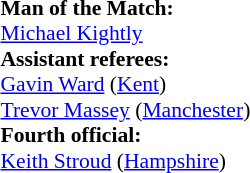<table width=100% style="font-size: 90%">
<tr>
<td><br><strong>Man of the Match:</strong>
<br> <a href='#'>Michael Kightly</a><br><strong>Assistant referees:</strong>
<br> <a href='#'>Gavin Ward</a> (<a href='#'>Kent</a>)
<br> <a href='#'>Trevor Massey</a> (<a href='#'>Manchester</a>)
<br><strong>Fourth official:</strong>
<br> <a href='#'>Keith Stroud</a> (<a href='#'>Hampshire</a>)</td>
</tr>
</table>
